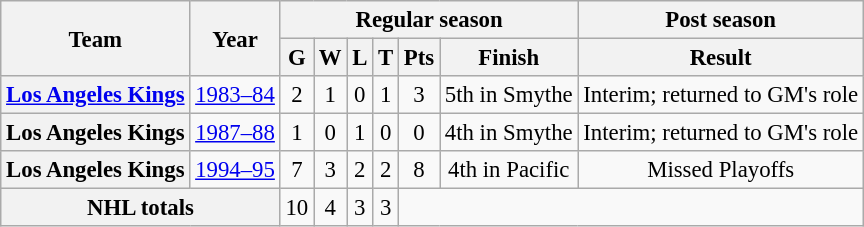<table class="wikitable" style="font-size: 95%; text-align:center;">
<tr>
<th rowspan="2">Team</th>
<th rowspan="2">Year</th>
<th colspan="6">Regular season</th>
<th colspan="1">Post season</th>
</tr>
<tr>
<th>G</th>
<th>W</th>
<th>L</th>
<th>T</th>
<th>Pts</th>
<th>Finish</th>
<th>Result</th>
</tr>
<tr>
<th><a href='#'>Los Angeles Kings</a></th>
<td><a href='#'>1983–84</a></td>
<td>2</td>
<td>1</td>
<td>0</td>
<td>1</td>
<td>3</td>
<td>5th in Smythe</td>
<td>Interim; returned to GM's role</td>
</tr>
<tr>
<th>Los Angeles Kings</th>
<td><a href='#'>1987–88</a></td>
<td>1</td>
<td>0</td>
<td>1</td>
<td>0</td>
<td>0</td>
<td>4th in Smythe</td>
<td>Interim; returned to GM's role</td>
</tr>
<tr>
<th>Los Angeles Kings</th>
<td><a href='#'>1994–95</a></td>
<td>7</td>
<td>3</td>
<td>2</td>
<td>2</td>
<td>8</td>
<td>4th in Pacific</td>
<td>Missed Playoffs</td>
</tr>
<tr>
<th colspan="2">NHL totals</th>
<td>10</td>
<td>4</td>
<td>3</td>
<td>3</td>
</tr>
</table>
